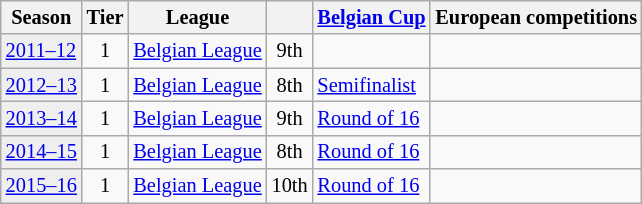<table class="wikitable" style="font-size:85%">
<tr bgcolor=>
<th>Season</th>
<th>Tier</th>
<th>League</th>
<th></th>
<th><a href='#'>Belgian Cup</a></th>
<th>European competitions</th>
</tr>
<tr>
<td style="background:#efefef;"><a href='#'>2011–12</a></td>
<td align="center">1</td>
<td><a href='#'>Belgian League</a></td>
<td align="center">9th</td>
<td></td>
<td></td>
</tr>
<tr>
<td style="background:#efefef;"><a href='#'>2012–13</a></td>
<td align="center">1</td>
<td><a href='#'>Belgian League</a></td>
<td align="center">8th</td>
<td><a href='#'>Semifinalist</a></td>
<td></td>
</tr>
<tr>
<td style="background:#efefef;"><a href='#'>2013–14</a></td>
<td align="center">1</td>
<td><a href='#'>Belgian League</a></td>
<td align="center">9th</td>
<td style="background: "><a href='#'>Round of 16</a></td>
<td></td>
</tr>
<tr>
<td style="background:#efefef;"><a href='#'>2014–15</a></td>
<td align="center">1</td>
<td><a href='#'>Belgian League</a></td>
<td align="center">8th</td>
<td><a href='#'>Round of 16</a></td>
<td></td>
</tr>
<tr>
<td style="background:#efefef;"><a href='#'>2015–16</a></td>
<td align="center">1</td>
<td><a href='#'>Belgian League</a></td>
<td align="center">10th</td>
<td><a href='#'>Round of 16</a></td>
<td></td>
</tr>
</table>
